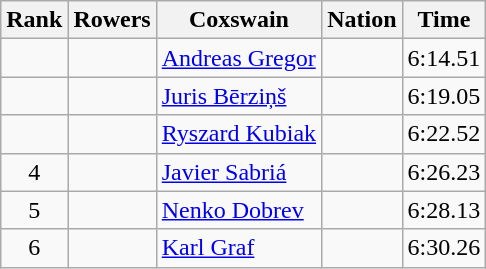<table class="wikitable sortable" style="text-align:center">
<tr>
<th>Rank</th>
<th>Rowers</th>
<th>Coxswain</th>
<th>Nation</th>
<th>Time</th>
</tr>
<tr>
<td></td>
<td align=left></td>
<td align=left><a href='#'>Andreas Gregor</a></td>
<td align=left></td>
<td>6:14.51</td>
</tr>
<tr>
<td></td>
<td align=left></td>
<td align=left><a href='#'>Juris Bērziņš</a></td>
<td align=left></td>
<td>6:19.05</td>
</tr>
<tr>
<td></td>
<td align=left></td>
<td align=left><a href='#'>Ryszard Kubiak</a></td>
<td align=left></td>
<td>6:22.52</td>
</tr>
<tr>
<td>4</td>
<td align=left></td>
<td align=left><a href='#'>Javier Sabriá</a></td>
<td align=left></td>
<td>6:26.23</td>
</tr>
<tr>
<td>5</td>
<td align=left></td>
<td align=left><a href='#'>Nenko Dobrev</a></td>
<td align=left></td>
<td>6:28.13</td>
</tr>
<tr>
<td>6</td>
<td align=left></td>
<td align=left><a href='#'>Karl Graf</a></td>
<td align=left></td>
<td>6:30.26</td>
</tr>
</table>
